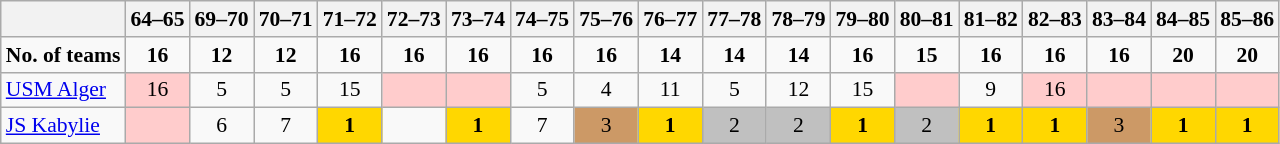<table border=1  bordercolor="#CCCCCC" class=wikitable style="font-size:90%;">
<tr align=LEFT valign=CENTER>
<th></th>
<th>64–65</th>
<th>69–70</th>
<th>70–71</th>
<th>71–72</th>
<th>72–73</th>
<th>73–74</th>
<th>74–75</th>
<th>75–76</th>
<th>76–77</th>
<th>77–78</th>
<th>78–79</th>
<th>79–80</th>
<th>80–81</th>
<th>81–82</th>
<th>82–83</th>
<th>83–84</th>
<th>84–85</th>
<th>85–86</th>
</tr>
<tr align=CENTER>
<td><strong>No. of teams</strong></td>
<td><strong>16</strong></td>
<td><strong>12</strong></td>
<td><strong>12</strong></td>
<td><strong>16</strong></td>
<td><strong>16</strong></td>
<td><strong>16</strong></td>
<td><strong>16</strong></td>
<td><strong>16</strong></td>
<td><strong>14</strong></td>
<td><strong>14</strong></td>
<td><strong>14</strong></td>
<td><strong>16</strong></td>
<td><strong>15</strong></td>
<td><strong>16</strong></td>
<td><strong>16</strong></td>
<td><strong>16</strong></td>
<td><strong>20</strong></td>
<td><strong>20</strong></td>
</tr>
<tr align=CENTER valign=BOTTOM>
<td align=LEFT><a href='#'>USM Alger</a></td>
<td bgcolor=#FFCCCC>16</td>
<td>5</td>
<td>5</td>
<td>15</td>
<td bgcolor=#FFCCCC></td>
<td bgcolor=#FFCCCC></td>
<td>5</td>
<td>4</td>
<td>11</td>
<td>5</td>
<td>12</td>
<td>15</td>
<td bgcolor=#FFCCCC></td>
<td>9</td>
<td bgcolor=#FFCCCC>16</td>
<td bgcolor=#FFCCCC></td>
<td bgcolor=#FFCCCC></td>
<td bgcolor=#FFCCCC></td>
</tr>
<tr align=CENTER valign=BOTTOM>
<td align=LEFT><a href='#'>JS Kabylie</a></td>
<td bgcolor=#FFCCCC></td>
<td>6</td>
<td>7</td>
<td 9 bgcolor=gold><strong>1</strong></td>
<td></td>
<td bgcolor=gold><strong>1</strong></td>
<td>7</td>
<td bgcolor=#cc9966>3</td>
<td bgcolor=gold><strong>1</strong></td>
<td bgcolor=silver>2</td>
<td bgcolor=silver>2</td>
<td bgcolor=gold><strong>1</strong></td>
<td bgcolor=silver>2</td>
<td bgcolor=gold><strong>1</strong></td>
<td bgcolor=gold><strong>1</strong></td>
<td bgcolor=#cc9966>3</td>
<td bgcolor=gold><strong>1</strong></td>
<td bgcolor=gold><strong>1</strong></td>
</tr>
</table>
